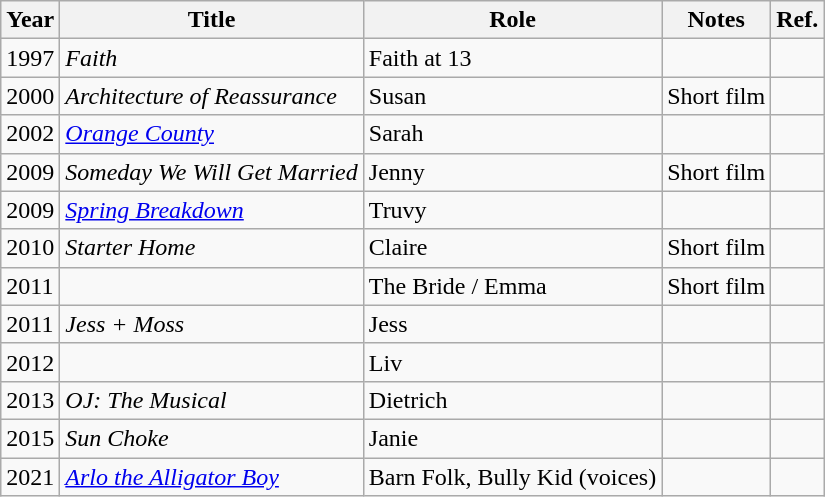<table class="wikitable sortable">
<tr>
<th>Year</th>
<th>Title</th>
<th>Role</th>
<th class="unsortable">Notes</th>
<th>Ref.</th>
</tr>
<tr>
<td>1997</td>
<td><em>Faith</em></td>
<td>Faith at 13</td>
<td></td>
<td></td>
</tr>
<tr>
<td>2000</td>
<td><em>Architecture of Reassurance</em></td>
<td>Susan</td>
<td>Short film</td>
<td></td>
</tr>
<tr>
<td>2002</td>
<td><em><a href='#'>Orange County</a></em></td>
<td>Sarah</td>
<td></td>
<td></td>
</tr>
<tr>
<td>2009</td>
<td><em>Someday We Will Get Married</em></td>
<td>Jenny</td>
<td>Short film</td>
<td></td>
</tr>
<tr>
<td>2009</td>
<td><em><a href='#'>Spring Breakdown</a></em></td>
<td>Truvy</td>
<td></td>
<td></td>
</tr>
<tr>
<td>2010</td>
<td><em>Starter Home</em></td>
<td>Claire</td>
<td>Short film</td>
<td></td>
</tr>
<tr>
<td>2011</td>
<td><em></em></td>
<td>The Bride / Emma</td>
<td>Short film</td>
<td></td>
</tr>
<tr>
<td>2011</td>
<td><em>Jess + Moss</em></td>
<td>Jess</td>
<td></td>
<td></td>
</tr>
<tr>
<td>2012</td>
<td><em></em></td>
<td>Liv</td>
<td></td>
<td></td>
</tr>
<tr>
<td>2013</td>
<td><em>OJ: The Musical</em></td>
<td>Dietrich</td>
<td></td>
<td></td>
</tr>
<tr>
<td>2015</td>
<td><em>Sun Choke</em></td>
<td>Janie</td>
<td></td>
<td></td>
</tr>
<tr>
<td>2021</td>
<td><em><a href='#'>Arlo the Alligator Boy</a></em></td>
<td>Barn Folk, Bully Kid (voices)</td>
<td></td>
<td></td>
</tr>
</table>
